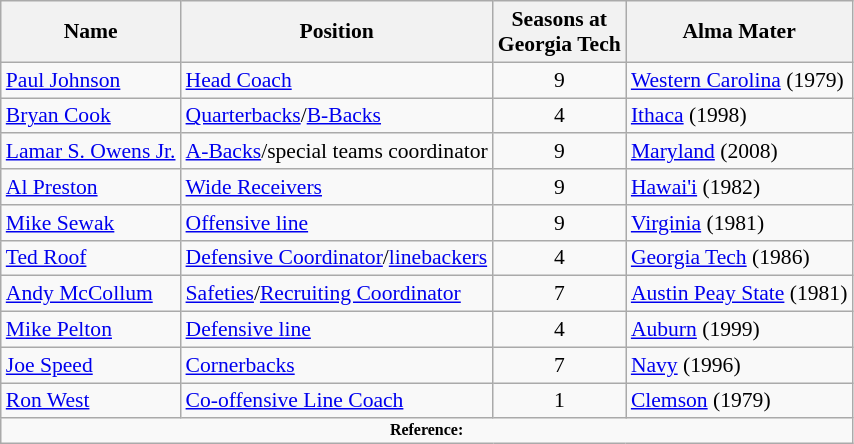<table class="wikitable" border="1" style="font-size:90%;">
<tr>
<th>Name</th>
<th>Position</th>
<th>Seasons at<br>Georgia Tech</th>
<th>Alma Mater</th>
</tr>
<tr>
<td><a href='#'>Paul Johnson</a></td>
<td><a href='#'>Head Coach</a></td>
<td align=center>9</td>
<td><a href='#'>Western Carolina</a> (1979)</td>
</tr>
<tr>
<td><a href='#'>Bryan Cook</a></td>
<td><a href='#'>Quarterbacks</a>/<a href='#'>B-Backs</a></td>
<td align=center>4</td>
<td><a href='#'>Ithaca</a> (1998)</td>
</tr>
<tr>
<td><a href='#'>Lamar S. Owens Jr.</a></td>
<td><a href='#'>A-Backs</a>/special teams coordinator</td>
<td align=center>9</td>
<td><a href='#'>Maryland</a> (2008)</td>
</tr>
<tr>
<td><a href='#'>Al Preston</a></td>
<td><a href='#'>Wide Receivers</a></td>
<td align=center>9</td>
<td><a href='#'>Hawai'i</a> (1982)</td>
</tr>
<tr>
<td><a href='#'>Mike Sewak</a></td>
<td><a href='#'>Offensive line</a></td>
<td align=center>9</td>
<td><a href='#'>Virginia</a> (1981)</td>
</tr>
<tr>
<td><a href='#'>Ted Roof</a></td>
<td><a href='#'>Defensive Coordinator</a>/<a href='#'>linebackers</a></td>
<td align=center>4</td>
<td><a href='#'>Georgia Tech</a> (1986)</td>
</tr>
<tr>
<td><a href='#'>Andy McCollum</a></td>
<td><a href='#'>Safeties</a>/<a href='#'>Recruiting Coordinator</a></td>
<td align=center>7</td>
<td><a href='#'>Austin Peay State</a> (1981)</td>
</tr>
<tr>
<td><a href='#'>Mike Pelton</a></td>
<td><a href='#'>Defensive line</a></td>
<td align=center>4</td>
<td><a href='#'>Auburn</a> (1999)</td>
</tr>
<tr>
<td><a href='#'>Joe Speed</a></td>
<td><a href='#'>Cornerbacks</a></td>
<td align=center>7</td>
<td><a href='#'>Navy</a> (1996)</td>
</tr>
<tr>
<td><a href='#'>Ron West</a></td>
<td><a href='#'>Co-offensive Line Coach</a></td>
<td align=center>1</td>
<td><a href='#'>Clemson</a> (1979)</td>
</tr>
<tr>
<td colspan="4" style="font-size: 8pt" align="center"><strong>Reference:</strong></td>
</tr>
</table>
